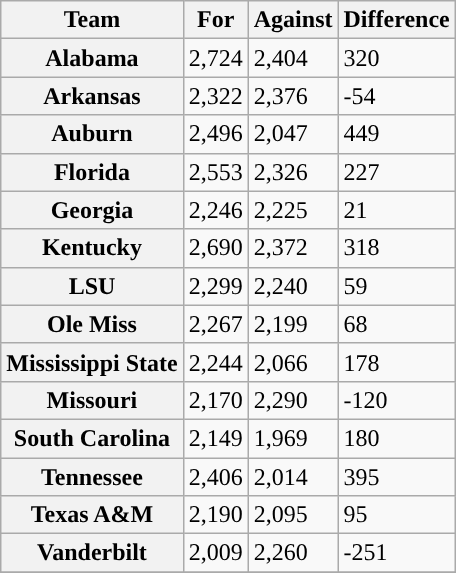<table class="wikitable sortable">
<tr>
<th scope="col">Team</th>
<th scope="col">For</th>
<th scope="col">Against</th>
<th scope="col">Difference</th>
</tr>
<tr>
<th>Alabama</th>
<td>2,724</td>
<td>2,404</td>
<td>320</td>
</tr>
<tr>
<th>Arkansas</th>
<td>2,322</td>
<td>2,376</td>
<td>-54</td>
</tr>
<tr>
<th>Auburn</th>
<td>2,496</td>
<td>2,047</td>
<td>449</td>
</tr>
<tr>
<th>Florida</th>
<td>2,553</td>
<td>2,326</td>
<td>227</td>
</tr>
<tr>
<th>Georgia</th>
<td>2,246</td>
<td>2,225</td>
<td>21</td>
</tr>
<tr>
<th>Kentucky</th>
<td>2,690</td>
<td>2,372</td>
<td>318</td>
</tr>
<tr>
<th>LSU</th>
<td>2,299</td>
<td>2,240</td>
<td>59</td>
</tr>
<tr>
<th>Ole Miss</th>
<td>2,267</td>
<td>2,199</td>
<td>68</td>
</tr>
<tr>
<th>Mississippi State</th>
<td>2,244</td>
<td>2,066</td>
<td>178</td>
</tr>
<tr>
<th>Missouri</th>
<td>2,170</td>
<td>2,290</td>
<td>-120</td>
</tr>
<tr>
<th>South Carolina</th>
<td>2,149</td>
<td>1,969</td>
<td>180</td>
</tr>
<tr>
<th>Tennessee</th>
<td>2,406</td>
<td>2,014</td>
<td>395</td>
</tr>
<tr>
<th>Texas A&M</th>
<td>2,190</td>
<td>2,095</td>
<td>95</td>
</tr>
<tr>
<th>Vanderbilt</th>
<td>2,009</td>
<td>2,260</td>
<td>-251</td>
</tr>
<tr>
</tr>
</table>
